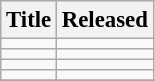<table class="wikitable" style="font-size:95%">
<tr>
<th>Title</th>
<th>Released</th>
</tr>
<tr>
<td></td>
<td></td>
</tr>
<tr>
<td></td>
<td></td>
</tr>
<tr>
<td></td>
<td></td>
</tr>
<tr>
<td></td>
<td></td>
</tr>
<tr>
</tr>
</table>
